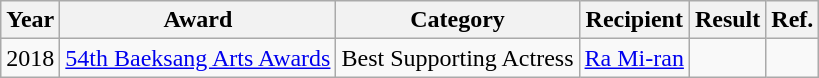<table class="wikitable">
<tr>
<th>Year</th>
<th>Award</th>
<th>Category</th>
<th>Recipient</th>
<th>Result</th>
<th>Ref.</th>
</tr>
<tr>
<td>2018</td>
<td><a href='#'>54th Baeksang Arts Awards</a></td>
<td>Best Supporting Actress</td>
<td><a href='#'>Ra Mi-ran</a></td>
<td></td>
<td></td>
</tr>
</table>
